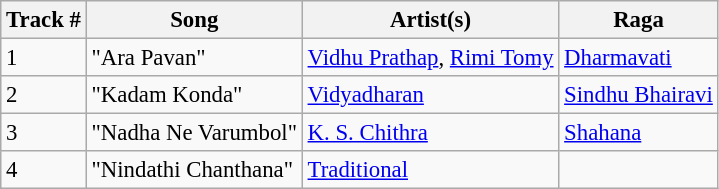<table class="wikitable" style="font-size:95%;">
<tr>
<th>Track #</th>
<th>Song</th>
<th>Artist(s)</th>
<th>Raga</th>
</tr>
<tr>
<td>1</td>
<td>"Ara Pavan"</td>
<td><a href='#'>Vidhu Prathap</a>, <a href='#'>Rimi Tomy</a></td>
<td><a href='#'>Dharmavati</a></td>
</tr>
<tr>
<td>2</td>
<td>"Kadam Konda"</td>
<td><a href='#'>Vidyadharan</a></td>
<td><a href='#'>Sindhu Bhairavi</a></td>
</tr>
<tr>
<td>3</td>
<td>"Nadha Ne Varumbol"</td>
<td><a href='#'>K. S. Chithra</a></td>
<td><a href='#'>Shahana</a></td>
</tr>
<tr>
<td>4</td>
<td>"Nindathi Chanthana"</td>
<td><a href='#'>Traditional</a></td>
<td></td>
</tr>
</table>
